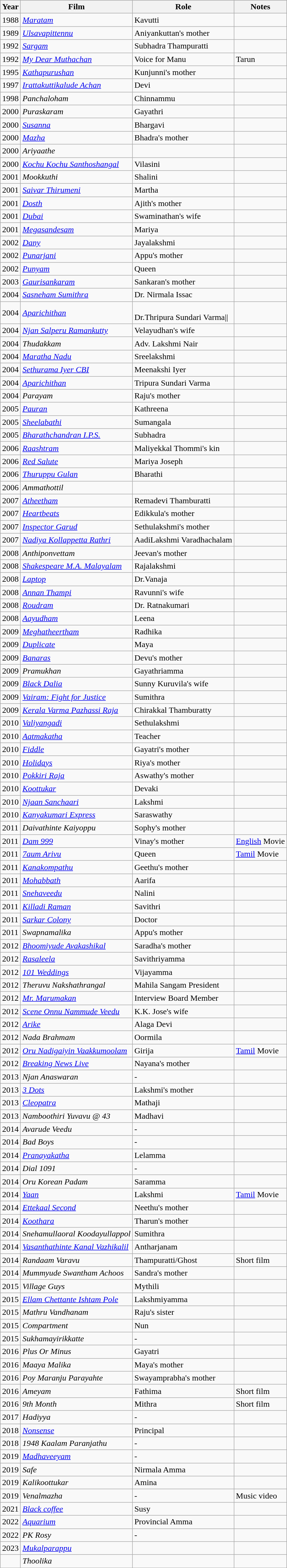<table class="wikitable sortable">
<tr style="background:#ccc; text-align:center;">
<th>Year</th>
<th>Film</th>
<th>Role</th>
<th>Notes</th>
</tr>
<tr>
<td>1988</td>
<td><em><a href='#'>Maratam</a></em></td>
<td>Kavutti</td>
<td></td>
</tr>
<tr>
<td>1989</td>
<td><em><a href='#'>Ulsavapittennu</a></em></td>
<td>Aniyankuttan's mother</td>
<td></td>
</tr>
<tr>
<td>1992</td>
<td><a href='#'><em>Sargam</em></a></td>
<td>Subhadra Thampuratti</td>
<td></td>
</tr>
<tr>
<td>1992</td>
<td><em><a href='#'>My Dear Muthachan</a></em></td>
<td>Voice for Manu</td>
<td>Tarun</td>
</tr>
<tr>
<td>1995</td>
<td><em><a href='#'>Kathapurushan</a></em></td>
<td>Kunjunni's mother</td>
<td></td>
</tr>
<tr>
<td>1997</td>
<td><em><a href='#'>Irattakuttikalude Achan</a></em></td>
<td>Devi</td>
<td></td>
</tr>
<tr>
<td>1998</td>
<td><em>Panchaloham</em></td>
<td>Chinnammu</td>
<td></td>
</tr>
<tr>
<td>2000</td>
<td><em>Puraskaram</em></td>
<td>Gayathri</td>
<td></td>
</tr>
<tr>
<td>2000</td>
<td><a href='#'><em>Susanna</em></a></td>
<td>Bhargavi</td>
<td></td>
</tr>
<tr>
<td>2000</td>
<td><em><a href='#'>Mazha</a></em></td>
<td>Bhadra's mother</td>
<td></td>
</tr>
<tr>
<td>2000</td>
<td><em>Ariyaathe</em></td>
<td></td>
<td></td>
</tr>
<tr>
<td>2000</td>
<td><em><a href='#'>Kochu Kochu Santhoshangal</a></em></td>
<td>Vilasini</td>
<td></td>
</tr>
<tr>
<td>2001</td>
<td><em>Mookkuthi</em></td>
<td>Shalini</td>
<td></td>
</tr>
<tr>
<td>2001</td>
<td><em><a href='#'>Saivar Thirumeni</a></em></td>
<td>Martha</td>
<td></td>
</tr>
<tr>
<td>2001</td>
<td><a href='#'><em>Dosth</em></a></td>
<td>Ajith's mother</td>
<td></td>
</tr>
<tr>
<td>2001</td>
<td><em><a href='#'>Dubai</a></em></td>
<td>Swaminathan's wife</td>
<td></td>
</tr>
<tr>
<td>2001</td>
<td><em><a href='#'>Megasandesam</a></em></td>
<td>Mariya</td>
<td></td>
</tr>
<tr>
<td>2002</td>
<td><a href='#'><em>Dany</em></a></td>
<td>Jayalakshmi</td>
<td></td>
</tr>
<tr>
<td>2002</td>
<td><em><a href='#'>Punarjani</a></em></td>
<td>Appu's mother</td>
<td></td>
</tr>
<tr>
<td>2002</td>
<td><em><a href='#'>Punyam</a></em></td>
<td>Queen</td>
<td></td>
</tr>
<tr>
<td>2003</td>
<td><em><a href='#'>Gaurisankaram</a></em></td>
<td>Sankaran's mother</td>
<td></td>
</tr>
<tr>
<td>2004</td>
<td><em><a href='#'>Sasneham Sumithra</a></em></td>
<td>Dr. Nirmala Issac</td>
<td></td>
</tr>
<tr>
<td>2004</td>
<td><em><a href='#'>Aparichithan</a></em></td>
<td><br>Dr.Thripura Sundari Varma||</td>
</tr>
<tr>
<td>2004</td>
<td><em><a href='#'>Njan Salperu Ramankutty</a></em></td>
<td>Velayudhan's wife</td>
<td></td>
</tr>
<tr>
<td>2004</td>
<td><em>Thudakkam</em></td>
<td>Adv. Lakshmi Nair</td>
<td></td>
</tr>
<tr>
<td>2004</td>
<td><em><a href='#'>Maratha Nadu</a></em></td>
<td>Sreelakshmi</td>
<td></td>
</tr>
<tr>
<td>2004</td>
<td><em><a href='#'>Sethurama Iyer CBI</a></em></td>
<td>Meenakshi Iyer</td>
<td></td>
</tr>
<tr>
<td>2004</td>
<td><em><a href='#'>Aparichithan</a></em></td>
<td>Tripura Sundari Varma</td>
<td></td>
</tr>
<tr>
<td>2004</td>
<td><em>Parayam</em></td>
<td>Raju's mother</td>
<td></td>
</tr>
<tr>
<td>2005</td>
<td><em><a href='#'>Pauran</a></em></td>
<td>Kathreena</td>
<td></td>
</tr>
<tr>
<td>2005</td>
<td><em><a href='#'>Sheelabathi</a></em></td>
<td>Sumangala</td>
<td></td>
</tr>
<tr>
<td>2005</td>
<td><em><a href='#'>Bharathchandran I.P.S.</a></em></td>
<td>Subhadra</td>
<td></td>
</tr>
<tr>
<td>2006</td>
<td><em><a href='#'>Raashtram</a></em></td>
<td>Maliyekkal Thommi's kin</td>
<td></td>
</tr>
<tr>
<td>2006</td>
<td><a href='#'><em>Red Salute</em></a></td>
<td>Mariya Joseph</td>
<td></td>
</tr>
<tr>
<td>2006</td>
<td><a href='#'><em>Thuruppu Gulan</em></a></td>
<td>Bharathi</td>
<td></td>
</tr>
<tr>
<td>2006</td>
<td><em>Ammathottil</em></td>
<td></td>
<td></td>
</tr>
<tr>
<td>2007</td>
<td><em><a href='#'>Atheetham</a></em></td>
<td>Remadevi Thamburatti</td>
<td></td>
</tr>
<tr>
<td>2007</td>
<td><a href='#'><em>Heartbeats</em></a></td>
<td>Edikkula's mother</td>
<td></td>
</tr>
<tr>
<td>2007</td>
<td><a href='#'><em>Inspector Garud</em></a></td>
<td>Sethulakshmi's mother</td>
<td></td>
</tr>
<tr>
<td>2007</td>
<td><em><a href='#'>Nadiya Kollappetta Rathri</a></em></td>
<td>AadiLakshmi Varadhachalam</td>
<td></td>
</tr>
<tr>
<td>2008</td>
<td><em>Anthiponvettam</em></td>
<td>Jeevan's mother</td>
<td></td>
</tr>
<tr>
<td>2008</td>
<td><em><a href='#'>Shakespeare M.A. Malayalam</a></em></td>
<td>Rajalakshmi</td>
<td></td>
</tr>
<tr>
<td>2008</td>
<td><a href='#'><em>Laptop</em></a></td>
<td>Dr.Vanaja</td>
<td></td>
</tr>
<tr>
<td>2008</td>
<td><em><a href='#'>Annan Thampi</a></em></td>
<td>Ravunni's wife</td>
<td></td>
</tr>
<tr>
<td>2008</td>
<td><em><a href='#'>Roudram</a></em></td>
<td>Dr. Ratnakumari</td>
<td></td>
</tr>
<tr>
<td>2008</td>
<td><a href='#'><em>Aayudham</em></a></td>
<td>Leena</td>
<td></td>
</tr>
<tr>
<td>2009</td>
<td><em><a href='#'>Meghatheertham</a></em></td>
<td>Radhika</td>
<td></td>
</tr>
<tr>
<td>2009</td>
<td><a href='#'><em>Duplicate</em></a></td>
<td>Maya</td>
<td></td>
</tr>
<tr>
<td>2009</td>
<td><a href='#'><em>Banaras</em></a></td>
<td>Devu's mother</td>
<td></td>
</tr>
<tr>
<td>2009</td>
<td><em>Pramukhan</em></td>
<td>Gayathriamma</td>
<td></td>
</tr>
<tr>
<td>2009</td>
<td><em><a href='#'>Black Dalia</a></em></td>
<td>Sunny Kuruvila's wife</td>
<td></td>
</tr>
<tr>
<td>2009</td>
<td><em><a href='#'>Vairam: Fight for Justice</a></em></td>
<td>Sumithra</td>
<td></td>
</tr>
<tr>
<td>2009</td>
<td><a href='#'><em>Kerala Varma Pazhassi Raja</em></a></td>
<td>Chirakkal Thamburatty</td>
<td></td>
</tr>
<tr>
<td>2010</td>
<td><a href='#'><em>Valiyangadi</em></a></td>
<td>Sethulakshmi</td>
<td></td>
</tr>
<tr>
<td>2010</td>
<td><em><a href='#'>Aatmakatha</a></em></td>
<td>Teacher</td>
<td></td>
</tr>
<tr>
<td>2010</td>
<td><a href='#'><em>Fiddle</em></a></td>
<td>Gayatri's mother</td>
<td></td>
</tr>
<tr>
<td>2010</td>
<td><a href='#'><em>Holidays</em></a></td>
<td>Riya's mother</td>
<td></td>
</tr>
<tr>
<td>2010</td>
<td><a href='#'><em>Pokkiri Raja</em></a></td>
<td>Aswathy's mother</td>
<td></td>
</tr>
<tr>
<td>2010</td>
<td><a href='#'><em>Koottukar</em></a></td>
<td>Devaki</td>
<td></td>
</tr>
<tr>
<td>2010</td>
<td><em><a href='#'>Njaan Sanchaari</a></em></td>
<td>Lakshmi</td>
<td></td>
</tr>
<tr>
<td>2010</td>
<td><a href='#'><em>Kanyakumari Express</em></a></td>
<td>Saraswathy</td>
<td></td>
</tr>
<tr>
<td>2011</td>
<td><em>Daivathinte Kaiyoppu</em></td>
<td>Sophy's mother</td>
<td></td>
</tr>
<tr>
<td>2011</td>
<td><em><a href='#'>Dam 999</a></em></td>
<td>Vinay's mother</td>
<td><a href='#'>English</a> Movie</td>
</tr>
<tr>
<td>2011</td>
<td><em><a href='#'>7aum Arivu</a></em></td>
<td>Queen</td>
<td><a href='#'>Tamil</a> Movie</td>
</tr>
<tr>
<td>2011</td>
<td><em><a href='#'>Kanakompathu</a></em></td>
<td>Geethu's mother</td>
<td></td>
</tr>
<tr>
<td>2011</td>
<td><a href='#'><em>Mohabbath</em></a></td>
<td>Aarifa</td>
<td></td>
</tr>
<tr>
<td>2011</td>
<td><em><a href='#'>Snehaveedu</a></em></td>
<td>Nalini</td>
<td></td>
</tr>
<tr>
<td>2011</td>
<td><em><a href='#'>Killadi Raman</a></em></td>
<td>Savithri</td>
<td></td>
</tr>
<tr>
<td>2011</td>
<td><em><a href='#'>Sarkar Colony</a></em></td>
<td>Doctor</td>
<td></td>
</tr>
<tr>
<td>2011</td>
<td><em>Swapnamalika</em></td>
<td>Appu's mother</td>
<td></td>
</tr>
<tr>
<td>2012</td>
<td><em><a href='#'>Bhoomiyude Avakashikal</a></em></td>
<td>Saradha's mother</td>
<td></td>
</tr>
<tr>
<td>2012</td>
<td><a href='#'><em>Rasaleela</em></a></td>
<td>Savithriyamma</td>
<td></td>
</tr>
<tr>
<td>2012</td>
<td><em><a href='#'>101 Weddings</a></em></td>
<td>Vijayamma</td>
<td></td>
</tr>
<tr>
<td>2012</td>
<td><em>Theruvu Nakshathrangal</em></td>
<td>Mahila Sangam President</td>
<td></td>
</tr>
<tr>
<td>2012</td>
<td><em><a href='#'>Mr. Marumakan</a></em></td>
<td>Interview Board Member</td>
<td></td>
</tr>
<tr>
<td>2012</td>
<td><em><a href='#'>Scene Onnu Nammude Veedu</a></em></td>
<td>K.K. Jose's wife</td>
<td></td>
</tr>
<tr>
<td>2012</td>
<td><em><a href='#'>Arike</a></em></td>
<td>Alaga Devi</td>
<td></td>
</tr>
<tr>
<td>2012</td>
<td><em>Nada Brahmam</em></td>
<td>Oormila</td>
<td></td>
</tr>
<tr>
<td>2012</td>
<td><em><a href='#'>Oru Nadigaiyin Vaakkumoolam</a></em></td>
<td>Girija</td>
<td><a href='#'>Tamil</a> Movie</td>
</tr>
<tr>
<td>2012</td>
<td><em><a href='#'>Breaking News Live</a></em></td>
<td>Nayana's mother</td>
<td></td>
</tr>
<tr>
<td>2013</td>
<td><em>Njan Anaswaran</em></td>
<td>-</td>
<td></td>
</tr>
<tr>
<td>2013</td>
<td><em><a href='#'>3 Dots</a></em></td>
<td>Lakshmi's mother</td>
<td></td>
</tr>
<tr>
<td>2013</td>
<td><a href='#'><em>Cleopatra</em></a></td>
<td>Mathaji</td>
<td></td>
</tr>
<tr>
<td>2013</td>
<td><em>Namboothiri Yuvavu @ 43</em></td>
<td>Madhavi</td>
<td></td>
</tr>
<tr>
<td>2014</td>
<td><em>Avarude Veedu</em></td>
<td>-</td>
<td></td>
</tr>
<tr>
<td>2014</td>
<td><em>Bad Boys</em></td>
<td>-</td>
<td></td>
</tr>
<tr>
<td>2014</td>
<td><em><a href='#'>Pranayakatha</a></em></td>
<td>Lelamma</td>
<td></td>
</tr>
<tr>
<td>2014</td>
<td><em>Dial 1091</em></td>
<td>-</td>
<td></td>
</tr>
<tr>
<td>2014</td>
<td><em>Oru Korean Padam</em></td>
<td>Saramma</td>
<td></td>
</tr>
<tr>
<td>2014</td>
<td><a href='#'><em>Yaan</em></a></td>
<td>Lakshmi</td>
<td><a href='#'>Tamil</a> Movie</td>
</tr>
<tr>
<td>2014</td>
<td><em><a href='#'>Ettekaal Second</a></em></td>
<td>Neethu's mother</td>
<td></td>
</tr>
<tr>
<td>2014</td>
<td><em><a href='#'>Koothara</a></em></td>
<td>Tharun's mother</td>
<td></td>
</tr>
<tr>
<td>2014</td>
<td><em>Snehamullaoral Koodayullappol</em></td>
<td>Sumithra</td>
<td></td>
</tr>
<tr>
<td>2014</td>
<td><em><a href='#'>Vasanthathinte Kanal Vazhikalil</a></em></td>
<td>Antharjanam</td>
<td></td>
</tr>
<tr>
<td>2014</td>
<td><em>Randaam Varavu</em></td>
<td>Thampuratti/Ghost</td>
<td>Short film</td>
</tr>
<tr>
<td>2014</td>
<td><em>Mummyude Swantham Achoos</em></td>
<td>Sandra's mother</td>
<td></td>
</tr>
<tr>
<td>2015</td>
<td><em>Village Guys</em></td>
<td>Mythili</td>
<td></td>
</tr>
<tr>
<td>2015</td>
<td><em><a href='#'>Ellam Chettante Ishtam Pole</a></em></td>
<td>Lakshmiyamma</td>
<td></td>
</tr>
<tr>
<td>2015</td>
<td><em>Mathru Vandhanam</em></td>
<td>Raju's sister</td>
<td></td>
</tr>
<tr>
<td>2015</td>
<td><em>Compartment</em></td>
<td>Nun</td>
<td></td>
</tr>
<tr>
<td>2015</td>
<td><em>Sukhamayirikkatte</em></td>
<td>-</td>
<td></td>
</tr>
<tr>
<td>2016</td>
<td><em>Plus Or Minus</em></td>
<td>Gayatri</td>
<td></td>
</tr>
<tr>
<td>2016</td>
<td><em>Maaya Malika</em></td>
<td>Maya's mother</td>
<td></td>
</tr>
<tr>
<td>2016</td>
<td><em>Poy Maranju Parayahte</em></td>
<td>Swayamprabha's mother</td>
<td></td>
</tr>
<tr>
<td>2016</td>
<td><em>Ameyam</em></td>
<td>Fathima</td>
<td>Short film</td>
</tr>
<tr>
<td>2016</td>
<td><em>9th Month</em></td>
<td>Mithra</td>
<td>Short film</td>
</tr>
<tr>
<td>2017</td>
<td><em>Hadiyya</em></td>
<td>-</td>
<td></td>
</tr>
<tr>
<td>2018</td>
<td><a href='#'><em>Nonsense</em></a></td>
<td>Principal</td>
<td></td>
</tr>
<tr>
<td>2018</td>
<td><em>1948 Kaalam Paranjathu</em></td>
<td>-</td>
<td></td>
</tr>
<tr>
<td>2019</td>
<td><em><a href='#'>Madhaveeyam</a></em></td>
<td>-</td>
<td></td>
</tr>
<tr>
<td>2019</td>
<td><em>Safe</em></td>
<td>Nirmala Amma</td>
<td></td>
</tr>
<tr>
<td>2019</td>
<td><em>Kalikoottukar</em></td>
<td>Amina</td>
<td></td>
</tr>
<tr>
<td>2019</td>
<td><em>Venalmazha</em></td>
<td>-</td>
<td>Music video</td>
</tr>
<tr>
<td>2021</td>
<td><a href='#'><em>Black coffee</em></a></td>
<td>Susy</td>
<td></td>
</tr>
<tr>
<td>2022</td>
<td><em><a href='#'>Aquarium</a></em></td>
<td>Provincial Amma</td>
<td></td>
</tr>
<tr>
<td>2022</td>
<td><em>PK Rosy</em></td>
<td>-</td>
<td></td>
</tr>
<tr>
<td>2023</td>
<td><em><a href='#'>Mukalparappu</a></em></td>
<td></td>
<td></td>
</tr>
<tr>
<td></td>
<td><em>Thoolika</em></td>
<td></td>
<td></td>
</tr>
<tr>
</tr>
</table>
